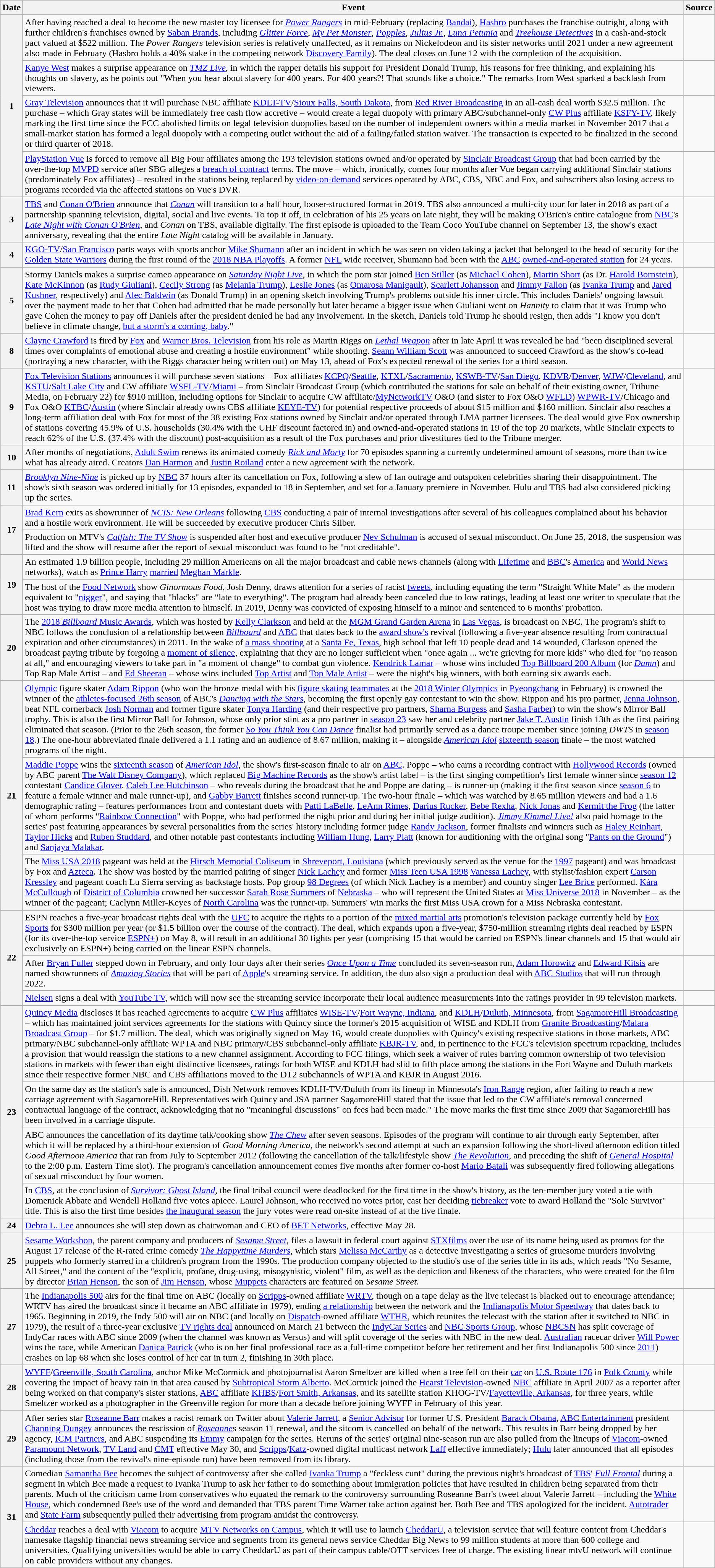<table class="wikitable">
<tr>
<th>Date</th>
<th>Event</th>
<th>Source</th>
</tr>
<tr>
<th rowspan=4>1</th>
<td>After having reached a deal to become the new master toy licensee for <em><a href='#'>Power Rangers</a></em> in mid-February (replacing <a href='#'>Bandai</a>), <a href='#'>Hasbro</a> purchases the franchise outright, along with further children's franchises owned by <a href='#'>Saban Brands</a>, including <em><a href='#'>Glitter Force</a></em>, <em><a href='#'>My Pet Monster</a></em>, <em><a href='#'>Popples</a></em>, <em><a href='#'>Julius Jr.</a></em>, <em><a href='#'>Luna Petunia</a></em> and <em><a href='#'>Treehouse Detectives</a></em> in a cash-and-stock pact valued at $522 million. The <em>Power Rangers</em> television series is relatively unaffected, as it remains on Nickelodeon and its sister networks until 2021 under a new agreement also made in February (Hasbro holds a 40% stake in the competing network <a href='#'>Discovery Family</a>). The deal closes on June 12 with the completion of the acquisition.</td>
<td></td>
</tr>
<tr>
<td><a href='#'>Kanye West</a> makes a surprise appearance on <em><a href='#'>TMZ Live</a></em>, in which the rapper details his support for President Donald Trump, his reasons for free thinking, and explaining his thoughts on slavery, as he points out "When you hear about slavery for 400 years. For 400 years?! That sounds like a choice." The remarks from West sparked a backlash from viewers.</td>
<td></td>
</tr>
<tr>
<td><a href='#'>Gray Television</a> announces that it will purchase NBC affiliate <a href='#'>KDLT-TV</a>/<a href='#'>Sioux Falls, South Dakota</a>, from <a href='#'>Red River Broadcasting</a> in an all-cash deal worth $32.5 million. The purchase – which Gray states will be immediately free cash flow accretive – would create a legal duopoly with primary ABC/subchannel-only <a href='#'>CW Plus</a> affiliate <a href='#'>KSFY-TV</a>, likely marking the first time since the FCC abolished limits on legal television duopolies based on the number of independent owners within a media market in November 2017 that a small-market station has formed a legal duopoly with a competing outlet without the aid of a failing/failed station waiver. The transaction is expected to be finalized in the second or third quarter of 2018.</td>
<td></td>
</tr>
<tr>
<td><a href='#'>PlayStation Vue</a> is forced to remove all Big Four affiliates among the 193 television stations owned and/or operated by <a href='#'>Sinclair Broadcast Group</a> that had been carried by the over-the-top <a href='#'>MVPD</a> service after SBG alleges a <a href='#'>breach of contract</a> terms. The move – which, ironically, comes four months after Vue began carrying additional Sinclair stations (predominately Fox affiliates) – resulted in the stations being replaced by <a href='#'>video-on-demand</a> services operated by ABC, CBS, NBC and Fox, and subscribers also losing access to programs recorded via the affected stations on Vue's DVR.</td>
<td></td>
</tr>
<tr>
<th>3</th>
<td><a href='#'>TBS</a> and <a href='#'>Conan O'Brien</a> announce that <em><a href='#'>Conan</a></em> will transition to a half hour, looser-structured format in 2019. TBS also announced a multi-city tour for later in 2018 as part of a partnership spanning television, digital, social and live events. To top it off, in celebration of his 25 years on late night, they will be making O'Brien's entire catalogue from <a href='#'>NBC</a>'s <em><a href='#'>Late Night with Conan O'Brien</a></em>, and <em>Conan</em> on TBS, available digitally. The first episode is uploaded to the Team Coco YouTube channel on September 13, the show's exact anniversary, revealing that the entire <em>Late Night</em> catalog will be available in January.</td>
<td></td>
</tr>
<tr>
<th>4</th>
<td><a href='#'>KGO-TV</a>/<a href='#'>San Francisco</a> parts ways with sports anchor <a href='#'>Mike Shumann</a> after an incident in which he was seen on video taking a jacket that belonged to the head of security for the <a href='#'>Golden State Warriors</a> during the first round of the <a href='#'>2018 NBA Playoffs</a>. A former <a href='#'>NFL</a> wide receiver, Shumann had been with the <a href='#'>ABC</a> <a href='#'>owned-and-operated station</a> for 24 years.</td>
<td></td>
</tr>
<tr>
<th>5</th>
<td>Stormy Daniels makes a surprise cameo appearance on <em><a href='#'>Saturday Night Live</a></em>, in which the porn star joined <a href='#'>Ben Stiller</a> (as <a href='#'>Michael Cohen</a>), <a href='#'>Martin Short</a> (as Dr. <a href='#'>Harold Bornstein</a>), <a href='#'>Kate McKinnon</a> (as <a href='#'>Rudy Giuliani</a>), <a href='#'>Cecily Strong</a> (as <a href='#'>Melania Trump</a>), <a href='#'>Leslie Jones</a> (as <a href='#'>Omarosa Manigault</a>), <a href='#'>Scarlett Johansson</a> and <a href='#'>Jimmy Fallon</a> (as <a href='#'>Ivanka Trump</a> and <a href='#'>Jared Kushner</a>, respectively) and <a href='#'>Alec Baldwin</a> (as Donald Trump) in an opening sketch involving Trump's problems outside his inner circle. This includes Daniels' ongoing lawsuit over the payment made to her that Cohen had admitted that he made personally but later became a bigger issue when Giuliani went on <em>Hannity</em> to claim that it was Trump who gave Cohen the money to pay off Daniels after the president denied he had any involvement. In the sketch, Daniels told Trump he should resign, then adds "I know you don't believe in climate change, <a href='#'>but a storm's a coming, baby</a>."</td>
<td></td>
</tr>
<tr>
<th>8</th>
<td><a href='#'>Clayne Crawford</a> is fired by <a href='#'>Fox</a> and <a href='#'>Warner Bros. Television</a> from his role as Martin Riggs on <em><a href='#'>Lethal Weapon</a></em> after in late April it was revealed he had "been disciplined several times over complaints of emotional abuse and creating a hostile environment" while shooting. <a href='#'>Seann William Scott</a> was announced to succeed Crawford as the show's co-lead (portraying a new character, with the Riggs character being written out) on May 13, ahead of Fox's expected renewal of the series for a third season.</td>
<td></td>
</tr>
<tr>
<th>9</th>
<td><a href='#'>Fox Television Stations</a> announces it will purchase seven stations – Fox affiliates <a href='#'>KCPQ</a>/<a href='#'>Seattle</a>, <a href='#'>KTXL</a>/<a href='#'>Sacramento</a>, <a href='#'>KSWB-TV</a>/<a href='#'>San Diego</a>, <a href='#'>KDVR</a>/<a href='#'>Denver</a>, <a href='#'>WJW</a>/<a href='#'>Cleveland</a>, and <a href='#'>KSTU</a>/<a href='#'>Salt Lake City</a> and CW affiliate <a href='#'>WSFL-TV</a>/<a href='#'>Miami</a> – from Sinclair Broadcast Group (which contributed the stations for sale on behalf of their existing owner, Tribune Media, on February 22) for $910 million, including options for Sinclair to acquire CW affiliate/<a href='#'>MyNetworkTV</a> O&O (and sister to Fox O&O <a href='#'>WFLD</a>) <a href='#'>WPWR-TV</a>/Chicago and Fox O&O <a href='#'>KTBC</a>/<a href='#'>Austin</a> (where Sinclair already owns CBS affiliate <a href='#'>KEYE-TV</a>) for potential respective proceeds of about $15 million and $160 million. Sinclair also reaches a long-term affiliation deal with Fox for most of the 38 existing Fox stations owned by Sinclair and/or operated through LMA partner licensees. The deal would give Fox ownership of stations covering 45.9% of U.S. households (30.4% with the UHF discount factored in) and owned-and-operated stations in 19 of the top 20 markets, while Sinclair expects to reach 62% of the U.S. (37.4% with the discount) post-acquisition as a result of the Fox purchases and prior divestitures tied to the Tribune merger.</td>
<td></td>
</tr>
<tr>
<th>10</th>
<td>After months of negotiations, <a href='#'>Adult Swim</a> renews its animated comedy <em><a href='#'>Rick and Morty</a></em> for 70 episodes spanning a currently undetermined amount of seasons, more than twice what has already aired. Creators <a href='#'>Dan Harmon</a> and <a href='#'>Justin Roiland</a> enter a new agreement with the network.</td>
<td></td>
</tr>
<tr>
<th>11</th>
<td><em><a href='#'>Brooklyn Nine-Nine</a></em> is picked up by <a href='#'>NBC</a> 37 hours after its cancellation on Fox, following a slew of fan outrage and outspoken celebrities sharing their disappointment. The show's sixth season was ordered initially for 13 episodes, expanded to 18 in September, and set for a January premiere in November. Hulu and TBS had also considered picking up the series.</td>
<td></td>
</tr>
<tr>
<th rowspan=2>17</th>
<td><a href='#'>Brad Kern</a> exits as showrunner of <em><a href='#'>NCIS: New Orleans</a></em> following <a href='#'>CBS</a> conducting a pair of internal investigations after several of his colleagues complained about his behavior and a hostile work environment. He will be succeeded by executive producer Chris Silber.</td>
<td></td>
</tr>
<tr>
<td>Production on MTV's <em><a href='#'>Catfish: The TV Show</a></em> is suspended after host and executive producer <a href='#'>Nev Schulman</a> is accused of sexual misconduct. On June 25, 2018, the suspension was lifted and the show will resume after the report of sexual misconduct was found to be "not creditable".</td>
<td></td>
</tr>
<tr>
<th rowspan="2">19</th>
<td>An estimated 1.9 billion people, including 29 million Americans on all the major broadcast and cable news channels (along with <a href='#'>Lifetime</a> and <a href='#'>BBC</a>'s <a href='#'>America</a> and <a href='#'>World News</a> networks), watch as <a href='#'>Prince Harry</a> <a href='#'>married</a> <a href='#'>Meghan Markle</a>.</td>
<td></td>
</tr>
<tr>
<td>The host of the <a href='#'>Food Network</a> show <em>Ginormous Food</em>, Josh Denny, draws attention for a series of racist <a href='#'>tweets</a>, including equating the term "Straight White Male" as the modern equivalent to "<a href='#'>nigger</a>", and saying that "blacks" are "late to everything". The program had already been canceled due to low ratings, leading at least one writer to speculate that the host was trying to draw more media attention to himself. In 2019, Denny was convicted of exposing himself to a minor and sentenced to 6 months' probation.</td>
</tr>
<tr>
<th>20</th>
<td>The <a href='#'>2018 <em>Billboard</em> Music Awards</a>, which was hosted by <a href='#'>Kelly Clarkson</a> and held at the <a href='#'>MGM Grand Garden Arena</a> in <a href='#'>Las Vegas</a>, is broadcast on NBC. The program's shift to NBC follows the conclusion of a relationship between <em><a href='#'>Billboard</a></em> and <a href='#'>ABC</a> that dates back to the <a href='#'>award show's</a> revival (following a five-year absence resulting from contractual expiration and other circumstances) in 2011. In the wake of <a href='#'>a mass shooting</a> at a <a href='#'>Santa Fe, Texas</a>, high school that left 10 people dead and 14 wounded, Clarkson opened the broadcast paying tribute by forgoing a <a href='#'>moment of silence</a>, explaining that they are no longer sufficient when "once again ... we're grieving for more kids" who died for "no reason at all," and encouraging viewers to take part in "a moment of change" to combat gun violence. <a href='#'>Kendrick Lamar</a> – whose wins included <a href='#'>Top Billboard 200 Album</a> (for <em><a href='#'>Damn</a></em>) and Top Rap Male Artist – and <a href='#'>Ed Sheeran</a> – whose wins included <a href='#'>Top Artist</a> and <a href='#'>Top Male Artist</a> – were the night's big winners, with both earning six awards each.</td>
<td></td>
</tr>
<tr>
<th rowspan=3>21</th>
<td><a href='#'>Olympic</a> figure skater <a href='#'>Adam Rippon</a> (who won the bronze medal with his <a href='#'>figure skating</a> <a href='#'>teammates</a> at the <a href='#'>2018 Winter Olympics</a> in <a href='#'>Pyeongchang</a> in February) is crowned the winner of the <a href='#'>athletes-focused 26th season</a> of ABC's <em><a href='#'>Dancing with the Stars</a></em>, becoming the first openly gay contestant to win the show. Rippon and his pro partner, <a href='#'>Jenna Johnson</a>, beat NFL cornerback <a href='#'>Josh Norman</a> and former figure skater <a href='#'>Tonya Harding</a> (and their respective pro partners, <a href='#'>Sharna Burgess</a> and <a href='#'>Sasha Farber</a>) to win the show's Mirror Ball trophy. This is also the first Mirror Ball for Johnson, whose only prior stint as a pro partner in <a href='#'>season 23</a> saw her and celebrity partner <a href='#'>Jake T. Austin</a> finish 13th as the first pairing eliminated that season. (Prior to the 26th season, the former <em><a href='#'>So You Think You Can Dance</a></em> finalist had primarily served as a dance troupe member since joining <em>DWTS</em> in <a href='#'>season 18</a>.) The one-hour abbreviated finale delivered a 1.1 rating and an audience of 8.67 million, making it – alongside <em><a href='#'>American Idol</a></em> <a href='#'>sixteenth season</a> finale – the most watched programs of the night.</td>
<td></td>
</tr>
<tr>
<td><a href='#'>Maddie Poppe</a> wins the <a href='#'>sixteenth season</a> of <em><a href='#'>American Idol</a></em>, the show's first-season finale to air on <a href='#'>ABC</a>. Poppe – who earns a recording contract with <a href='#'>Hollywood Records</a> (owned by ABC parent <a href='#'>The Walt Disney Company</a>), which replaced <a href='#'>Big Machine Records</a> as the show's artist label – is the first singing competition's first female winner since <a href='#'>season 12</a> contestant <a href='#'>Candice Glover</a>. <a href='#'>Caleb Lee Hutchinson</a> – who reveals during the broadcast that he and Poppe are dating – is runner-up (making it the first season since <a href='#'>season 6</a> to feature a female winner and male runner-up), and <a href='#'>Gabby Barrett</a> finishes second runner-up. The two-hour finale – which was watched by 8.65 million viewers and had a 1.6 demographic rating – features performances from and contestant duets with <a href='#'>Patti LaBelle</a>, <a href='#'>LeAnn Rimes</a>, <a href='#'>Darius Rucker</a>, <a href='#'>Bebe Rexha</a>, <a href='#'>Nick Jonas</a> and <a href='#'>Kermit the Frog</a> (the latter of whom performs "<a href='#'>Rainbow Connection</a>" with Poppe, who had performed the night prior and during her initial judge audition). <em><a href='#'>Jimmy Kimmel Live!</a></em> also paid homage to the series' past featuring appearances by several personalities from the series' history including former judge <a href='#'>Randy Jackson</a>, former finalists and winners such as <a href='#'>Haley Reinhart</a>, <a href='#'>Taylor Hicks</a> and <a href='#'>Ruben Studdard</a>, and other notable past contestants including <a href='#'>William Hung</a>, <a href='#'>Larry Platt</a> (known for auditioning with the original song "<a href='#'>Pants on the Ground</a>") and <a href='#'>Sanjaya Malakar</a>.</td>
<td></td>
</tr>
<tr>
<td>The <a href='#'>Miss USA 2018</a> pageant was held at the <a href='#'>Hirsch Memorial Coliseum</a> in <a href='#'>Shreveport, Louisiana</a> (which previously served as the venue for the <a href='#'>1997</a> pageant) and was broadcast by Fox and <a href='#'>Azteca</a>. The show was hosted by the married pairing of singer <a href='#'>Nick Lachey</a> and former <a href='#'>Miss Teen USA 1998</a> <a href='#'>Vanessa Lachey</a>, with stylist/fashion expert <a href='#'>Carson Kressley</a> and pageant coach Lu Sierra serving as backstage hosts. Pop group <a href='#'>98 Degrees</a> (of which Nick Lachey is a member) and country singer <a href='#'>Lee Brice</a> performed. <a href='#'>Kára McCullough</a> of <a href='#'>District of Columbia</a> crowned her successor <a href='#'>Sarah Rose Summers</a> of <a href='#'>Nebraska</a> – who will represent the United States at <a href='#'>Miss Universe 2018</a> in November – as the winner of the pageant; Caelynn Miller-Keyes of <a href='#'>North Carolina</a> was the runner-up. Summers' win marks the first Miss USA crown for a Miss Nebraska contestant.</td>
<td></td>
</tr>
<tr>
<th rowspan=3>22</th>
<td>ESPN reaches a five-year broadcast rights deal with the <a href='#'>UFC</a> to acquire the rights to a portion of the <a href='#'>mixed martial arts</a> promotion's television package currently held by <a href='#'>Fox Sports</a> for $300 million per year (or $1.5 billion over the course of the contract). The deal, which expands upon a five-year, $750-million streaming rights deal reached by ESPN (for its over-the-top service <a href='#'>ESPN+</a>) on May 8, will result in an additional 30 fights per year (comprising 15 that would be carried on ESPN's linear channels and 15 that would air exclusively on ESPN+) being carried on the linear ESPN channels.</td>
<td></td>
</tr>
<tr>
<td>After <a href='#'>Bryan Fuller</a> stepped down in February, and only four days after their series <em><a href='#'>Once Upon a Time</a></em> concluded its seven-season run, <a href='#'>Adam Horowitz</a> and <a href='#'>Edward Kitsis</a> are named showrunners of <em><a href='#'>Amazing Stories</a></em> that will be part of <a href='#'>Apple</a>'s streaming service. In addition, the duo also sign a production deal with <a href='#'>ABC Studios</a> that will run through 2022.</td>
<td></td>
</tr>
<tr>
<td><a href='#'>Nielsen</a> signs a deal with <a href='#'>YouTube TV</a>, which will now see the streaming service incorporate their local audience measurements into the ratings provider in 99 television markets.</td>
<td></td>
</tr>
<tr>
<th rowspan=4>23</th>
<td><a href='#'>Quincy Media</a> discloses it has reached agreements to acquire <a href='#'>CW Plus</a> affiliates <a href='#'>WISE-TV</a>/<a href='#'>Fort Wayne, Indiana</a>, and <a href='#'>KDLH</a>/<a href='#'>Duluth, Minnesota</a>, from <a href='#'>SagamoreHill Broadcasting</a> – which has maintained joint services agreements for the stations with Quincy since the former's 2015 acquisition of WISE and KDLH from <a href='#'>Granite Broadcasting</a>/<a href='#'>Malara Broadcast Group</a> – for $1.7 million. The deal, which was originally signed on May 16, would create duopolies with Quincy's existing respective stations in those markets, ABC primary/NBC subchannel-only affiliate WPTA and NBC primary/CBS subchannel-only affiliate <a href='#'>KBJR-TV</a>, and, in pertinence to the FCC's television spectrum repacking, includes a provision that would reassign the stations to a new channel assignment. According to FCC filings, which seek a waiver of rules barring common ownership of two television stations in markets with fewer than eight distinctive licensees, ratings for both WISE and KDLH had slid to fifth place among the stations in the Fort Wayne and Duluth markets since their respective former NBC and CBS affiliations moved to the DT2 subchannels of WPTA and KBJR in August 2016.</td>
<td></td>
</tr>
<tr>
<td>On the same day as the station's sale is announced, Dish Network removes KDLH-TV/Duluth from its lineup in Minnesota's <a href='#'>Iron Range</a> region, after failing to reach a new carriage agreement with SagamoreHill. Representatives with Quincy and JSA partner SagamoreHill stated that the issue that led to the CW affiliate's removal concerned contractual language of the contract, acknowledging that no "meaningful discussions" on fees had been made." The move marks the first time since 2009 that SagamoreHill has been involved in a carriage dispute.</td>
<td></td>
</tr>
<tr>
<td>ABC announces the cancellation of its daytime talk/cooking show <em><a href='#'>The Chew</a></em> after seven seasons. Episodes of the program will continue to air through early September, after which it will be replaced by a third-hour extension of <em>Good Morning America</em>, the network's second attempt at such an expansion following the short-lived afternoon edition titled <em>Good Afternoon America</em> that ran from July to September 2012 (following the cancellation of the talk/lifestyle show <em><a href='#'>The Revolution</a></em>, and preceding the shift of <em><a href='#'>General Hospital</a></em> to the 2:00 p.m. Eastern Time slot). The program's cancellation announcement comes five months after former co-host <a href='#'>Mario Batali</a> was subsequently fired following allegations of sexual misconduct by four women.</td>
<td></td>
</tr>
<tr>
<td>In <a href='#'>CBS</a>, at the conclusion of <em><a href='#'>Survivor: Ghost Island</a></em>, the final tribal council were deadlocked for the first time in the show's history, as the ten-member jury voted a tie with Domenick Abbate and Wendell Holland five votes apiece. Laurel Johnson, who received no votes prior, cast her deciding <a href='#'>tiebreaker</a> vote to award Holland the "Sole Survivor" title. This is also the first time besides <a href='#'>the inaugural season</a> the jury votes were read on-site instead of at the live finale.</td>
<td></td>
</tr>
<tr>
<th>24</th>
<td><a href='#'>Debra L. Lee</a> announces she will step down as chairwoman and CEO of <a href='#'>BET Networks</a>, effective May 28.</td>
<td></td>
</tr>
<tr>
<th>25</th>
<td><a href='#'>Sesame Workshop</a>, the parent company and producers of <em><a href='#'>Sesame Street</a></em>, files a lawsuit in federal court against <a href='#'>STXfilms</a> over the use of its name being used as promos for the August 17 release of the R-rated crime comedy <em><a href='#'>The Happytime Murders</a></em>, which stars <a href='#'>Melissa McCarthy</a> as a detective investigating a series of gruesome murders involving puppets who formerly starred in a children's program from the 1990s. The production company objected to the studio's use of the series title in its ads, which reads "No Sesame, All Street," and the content of the "explicit, profane, drug-using, misogynistic, violent" film, as well as the depiction and likeness of the characters, who were created for the film by director <a href='#'>Brian Henson</a>, the son of <a href='#'>Jim Henson</a>, whose <a href='#'>Muppets</a> characters are featured on <em>Sesame Street</em>.</td>
<td></td>
</tr>
<tr>
<th>27</th>
<td>The <a href='#'>Indianapolis 500</a> airs for the final time on ABC (locally on <a href='#'>Scripps</a>-owned affiliate <a href='#'>WRTV</a>, though on a tape delay as the live telecast is blacked out to encourage attendance; WRTV has aired the broadcast since it became an ABC affiliate in 1979), ending <a href='#'>a relationship</a> between the network and the <a href='#'>Indianapolis Motor Speedway</a> that dates back to 1965. Beginning in 2019, the Indy 500 will air on NBC (and locally on <a href='#'>Dispatch</a>-owned affiliate <a href='#'>WTHR</a>, which reunites the telecast with the station after it switched to NBC in 1979), the result of a three-year exclusive <a href='#'>TV rights deal</a> announced on March 21 between the <a href='#'>IndyCar Series</a> and <a href='#'>NBC Sports Group</a>, whose <a href='#'>NBCSN</a> has split coverage of IndyCar races with ABC since 2009 (when the channel was known as Versus) and will split coverage of the series with NBC in the new deal. <a href='#'>Australian</a> racecar driver <a href='#'>Will Power</a> wins the race, while American <a href='#'>Danica Patrick</a> (who is on her final professional race as a full-time competitor before her retirement and her first Indianapolis 500 since <a href='#'>2011</a>) crashes on lap 68 when she loses control of her car in turn 2, finishing in 30th place.</td>
<td></td>
</tr>
<tr>
<th>28</th>
<td><a href='#'>WYFF</a>/<a href='#'>Greenville, South Carolina</a>, anchor Mike McCormick and photojournalist Aaron Smeltzer are killed when a tree fell on their <a href='#'>car</a> on <a href='#'>U.S. Route 176</a> in <a href='#'>Polk County</a> while covering the impact of heavy rain in that area caused by <a href='#'>Subtropical Storm Alberto</a>. McCormick joined the <a href='#'>Hearst Television</a>-owned <a href='#'>NBC</a> affiliate in April 2007 as a reporter after being worked on that company's sister stations, <a href='#'>ABC</a> affiliate <a href='#'>KHBS</a>/<a href='#'>Fort Smith, Arkansas</a>, and its satellite station KHOG-TV/<a href='#'>Fayetteville, Arkansas</a>, for three years, while Smeltzer worked as a photographer in the Greenville region for more than a decade before joining WYFF in February of this year.</td>
<td></td>
</tr>
<tr>
<th>29</th>
<td>After series star <a href='#'>Roseanne Barr</a> makes a racist remark on Twitter about <a href='#'>Valerie Jarrett</a>, a <a href='#'>Senior Advisor</a> for former U.S. President <a href='#'>Barack Obama</a>, <a href='#'>ABC Entertainment</a> president <a href='#'>Channing Dungey</a> announces the rescission of <em><a href='#'>Roseanne</a></em>s season 11 renewal, and the sitcom is cancelled on behalf of the network. This results in Barr being dropped by her agency, <a href='#'>ICM Partners</a>, and ABC suspending its <a href='#'>Emmy</a> campaign for the series. Reruns of the series' original nine-season run are also pulled from the lineups of <a href='#'>Viacom</a>-owned <a href='#'>Paramount Network</a>, <a href='#'>TV Land</a> and <a href='#'>CMT</a> effective May 30, and <a href='#'>Scripps</a>/<a href='#'>Katz</a>-owned digital multicast network <a href='#'>Laff</a> effective immediately; <a href='#'>Hulu</a> later announced that all episodes (including those from the revival's nine-episode run) have been removed from its library.</td>
<td></td>
</tr>
<tr>
<th rowspan="2">31</th>
<td>Comedian <a href='#'>Samantha Bee</a> becomes the subject of controversy after she called <a href='#'>Ivanka Trump</a> a "feckless cunt" during the previous night's broadcast of <a href='#'>TBS</a>' <em><a href='#'>Full Frontal</a></em> during a segment in which Bee made a request to Ivanka Trump to ask her father to do something about immigration policies that have resulted in children being separated from their parents. Much of the criticism came from conservatives who equated the remark to the controversy surrounding Roseanne Barr's tweet about Valerie Jarrett – including the <a href='#'>White House</a>, which condemned Bee's use of the word and demanded that TBS parent Time Warner take action against her. Both Bee and TBS apologized for the incident. <a href='#'>Autotrader</a> and <a href='#'>State Farm</a> subsequently pulled their advertising from program amidst the controversy.</td>
<td></td>
</tr>
<tr>
<td><a href='#'>Cheddar</a> reaches a deal with <a href='#'>Viacom</a> to acquire <a href='#'>MTV Networks on Campus</a>, which it will use to launch <a href='#'>CheddarU</a>, a television service that will feature content from Cheddar's namesake flagship financial news streaming service and segments from its general news service Cheddar Big News to 99 million students at more than 600 college and universities. Qualifying universities would be able to carry CheddarU as part of their campus cable/OTT services free of charge. The existing linear mtvU network will continue on cable providers without any changes.</td>
<td></td>
</tr>
</table>
